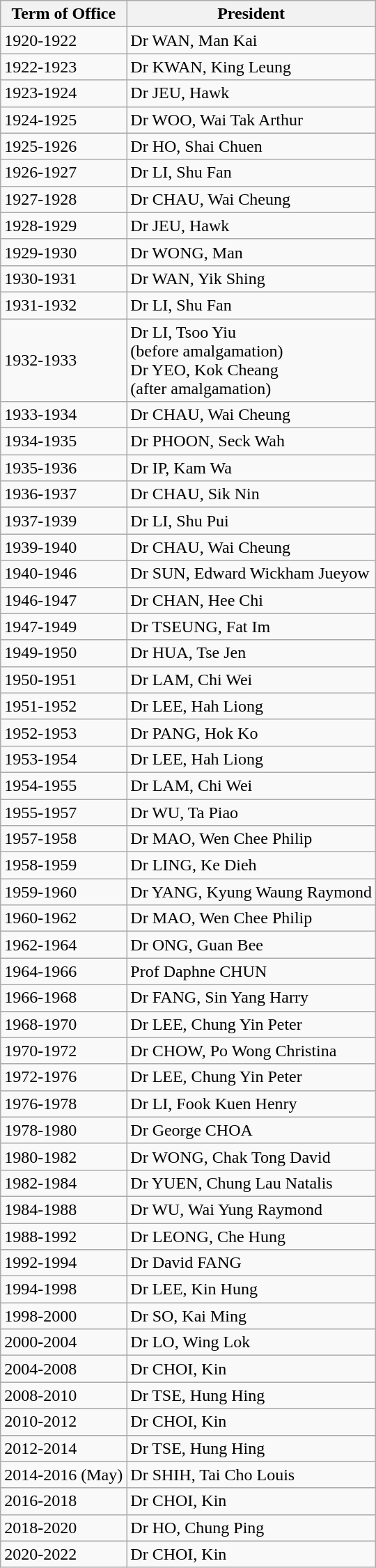<table class="wikitable">
<tr>
<th>Term of Office</th>
<th>President</th>
</tr>
<tr>
<td>1920-1922</td>
<td>Dr WAN, Man Kai</td>
</tr>
<tr>
<td>1922-1923</td>
<td>Dr KWAN, King Leung</td>
</tr>
<tr>
<td>1923-1924</td>
<td>Dr JEU, Hawk</td>
</tr>
<tr>
<td>1924-1925</td>
<td>Dr WOO, Wai Tak Arthur</td>
</tr>
<tr>
<td>1925-1926</td>
<td>Dr HO, Shai Chuen</td>
</tr>
<tr>
<td>1926-1927</td>
<td>Dr LI, Shu Fan</td>
</tr>
<tr>
<td>1927-1928</td>
<td>Dr CHAU, Wai Cheung</td>
</tr>
<tr>
<td>1928-1929</td>
<td>Dr JEU, Hawk</td>
</tr>
<tr>
<td>1929-1930</td>
<td>Dr WONG, Man</td>
</tr>
<tr>
<td>1930-1931</td>
<td>Dr WAN, Yik Shing</td>
</tr>
<tr>
<td>1931-1932</td>
<td>Dr LI, Shu Fan</td>
</tr>
<tr>
<td>1932-1933</td>
<td>Dr LI, Tsoo Yiu<br>(before amalgamation)<br>Dr YEO, Kok Cheang<br>(after amalgamation)</td>
</tr>
<tr>
<td>1933-1934</td>
<td>Dr CHAU, Wai Cheung</td>
</tr>
<tr>
<td>1934-1935</td>
<td>Dr PHOON, Seck Wah</td>
</tr>
<tr>
<td>1935-1936</td>
<td>Dr IP, Kam Wa</td>
</tr>
<tr>
<td>1936-1937</td>
<td>Dr CHAU, Sik Nin</td>
</tr>
<tr>
<td>1937-1939</td>
<td>Dr LI, Shu Pui</td>
</tr>
<tr>
<td>1939-1940</td>
<td>Dr CHAU, Wai Cheung</td>
</tr>
<tr>
<td>1940-1946</td>
<td>Dr SUN, Edward Wickham Jueyow</td>
</tr>
<tr>
<td>1946-1947</td>
<td>Dr CHAN, Hee Chi</td>
</tr>
<tr>
<td>1947-1949</td>
<td>Dr TSEUNG, Fat Im</td>
</tr>
<tr>
<td>1949-1950</td>
<td>Dr HUA, Tse Jen</td>
</tr>
<tr>
<td>1950-1951</td>
<td>Dr LAM, Chi Wei</td>
</tr>
<tr>
<td>1951-1952</td>
<td>Dr LEE, Hah Liong</td>
</tr>
<tr>
<td>1952-1953</td>
<td>Dr PANG, Hok Ko</td>
</tr>
<tr>
<td>1953-1954</td>
<td>Dr LEE, Hah Liong</td>
</tr>
<tr>
<td>1954-1955</td>
<td>Dr LAM, Chi Wei</td>
</tr>
<tr>
<td>1955-1957</td>
<td>Dr WU, Ta Piao</td>
</tr>
<tr>
<td>1957-1958</td>
<td>Dr MAO, Wen Chee Philip</td>
</tr>
<tr>
<td>1958-1959</td>
<td>Dr LING, Ke Dieh</td>
</tr>
<tr>
<td>1959-1960</td>
<td>Dr YANG, Kyung Waung Raymond</td>
</tr>
<tr>
<td>1960-1962</td>
<td>Dr MAO, Wen Chee Philip</td>
</tr>
<tr>
<td>1962-1964</td>
<td>Dr ONG, Guan Bee</td>
</tr>
<tr>
<td>1964-1966</td>
<td>Prof Daphne CHUN</td>
</tr>
<tr>
<td>1966-1968</td>
<td>Dr FANG, Sin Yang Harry</td>
</tr>
<tr>
<td>1968-1970</td>
<td>Dr LEE, Chung Yin Peter</td>
</tr>
<tr>
<td>1970-1972</td>
<td>Dr CHOW, Po Wong Christina</td>
</tr>
<tr>
<td>1972-1976</td>
<td>Dr LEE, Chung Yin Peter</td>
</tr>
<tr>
<td>1976-1978</td>
<td>Dr LI, Fook Kuen Henry</td>
</tr>
<tr>
<td>1978-1980</td>
<td>Dr George CHOA</td>
</tr>
<tr>
<td>1980-1982</td>
<td>Dr WONG, Chak Tong David</td>
</tr>
<tr>
<td>1982-1984</td>
<td>Dr YUEN, Chung Lau Natalis</td>
</tr>
<tr>
<td>1984-1988</td>
<td>Dr WU, Wai Yung Raymond</td>
</tr>
<tr>
<td>1988-1992</td>
<td>Dr LEONG, Che Hung</td>
</tr>
<tr>
<td>1992-1994</td>
<td>Dr David FANG</td>
</tr>
<tr>
<td>1994-1998</td>
<td>Dr LEE, Kin Hung</td>
</tr>
<tr>
<td>1998-2000</td>
<td>Dr SO, Kai Ming</td>
</tr>
<tr>
<td>2000-2004</td>
<td>Dr LO, Wing Lok</td>
</tr>
<tr>
<td>2004-2008</td>
<td>Dr CHOI, Kin</td>
</tr>
<tr>
<td>2008-2010</td>
<td>Dr TSE, Hung Hing</td>
</tr>
<tr>
<td>2010-2012</td>
<td>Dr CHOI, Kin</td>
</tr>
<tr>
<td>2012-2014</td>
<td>Dr TSE, Hung Hing</td>
</tr>
<tr>
<td>2014-2016 (May)</td>
<td>Dr SHIH, Tai Cho Louis</td>
</tr>
<tr>
<td>2016-2018</td>
<td>Dr CHOI, Kin</td>
</tr>
<tr>
<td>2018-2020</td>
<td>Dr HO, Chung Ping</td>
</tr>
<tr>
<td>2020-2022</td>
<td>Dr CHOI, Kin</td>
</tr>
</table>
